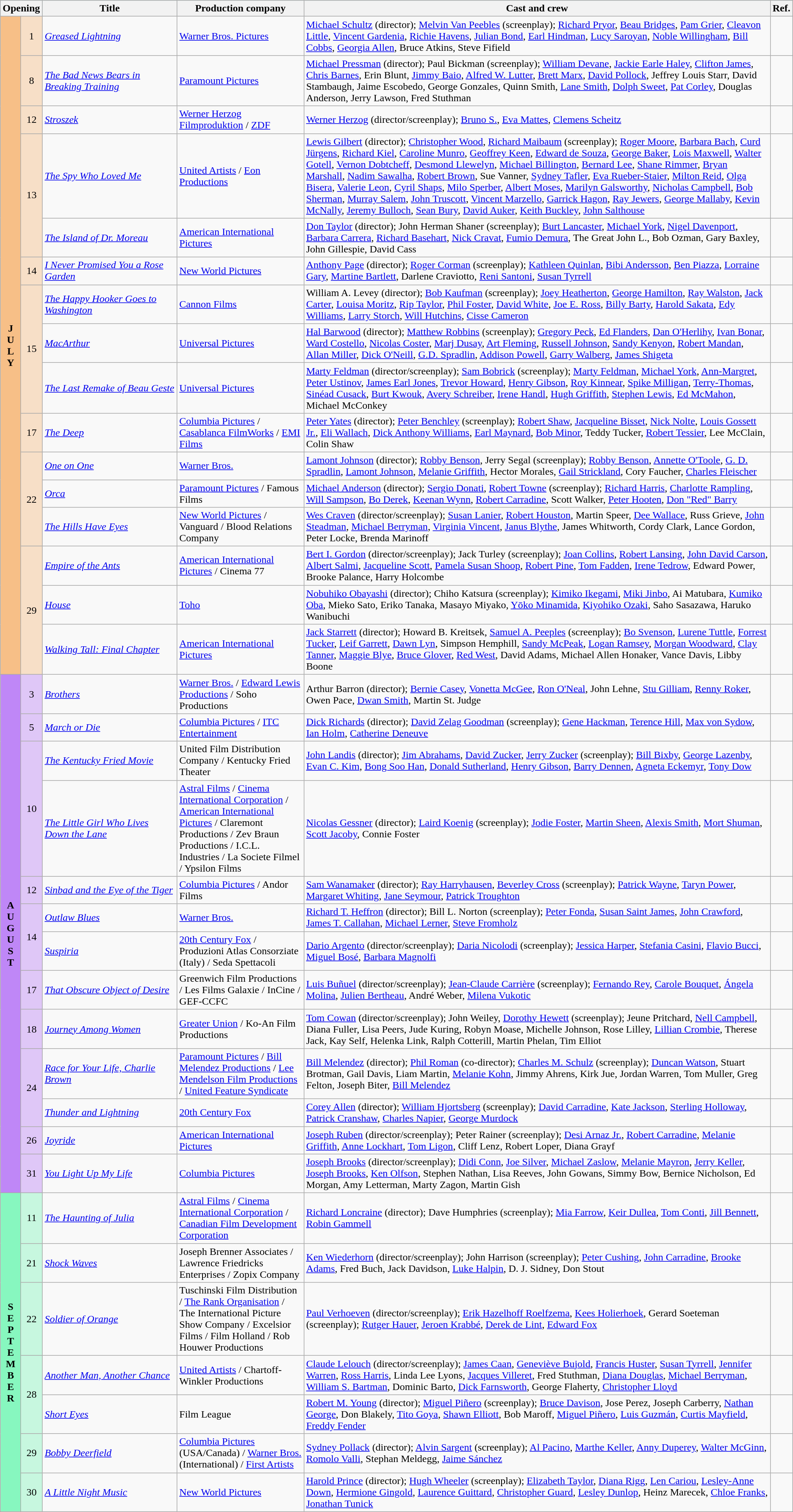<table class="wikitable">
<tr style="background:#b0e0e6; text-align:center;">
<th colspan="2">Opening</th>
<th style="width:17%;">Title</th>
<th style="width:16%;">Production company</th>
<th>Cast and crew</th>
<th class="unsortable">Ref.</th>
</tr>
<tr>
<th rowspan="16" style="text-align:center; background:#f7bf87;"><strong>J<br>U<br>L<br>Y</strong></th>
<td style="text-align:center; background:#f7dfc7;">1</td>
<td><em><a href='#'>Greased Lightning</a></em></td>
<td><a href='#'>Warner Bros. Pictures</a></td>
<td><a href='#'>Michael Schultz</a> (director); <a href='#'>Melvin Van Peebles</a> (screenplay); <a href='#'>Richard Pryor</a>, <a href='#'>Beau Bridges</a>, <a href='#'>Pam Grier</a>, <a href='#'>Cleavon Little</a>, <a href='#'>Vincent Gardenia</a>, <a href='#'>Richie Havens</a>, <a href='#'>Julian Bond</a>, <a href='#'>Earl Hindman</a>, <a href='#'>Lucy Saroyan</a>, <a href='#'>Noble Willingham</a>, <a href='#'>Bill Cobbs</a>, <a href='#'>Georgia Allen</a>, Bruce Atkins, Steve Fifield</td>
<td></td>
</tr>
<tr>
<td style="text-align:center; background:#f7dfc7;">8</td>
<td><em><a href='#'>The Bad News Bears in Breaking Training</a></em></td>
<td><a href='#'>Paramount Pictures</a></td>
<td><a href='#'>Michael Pressman</a> (director); Paul Bickman (screenplay); <a href='#'>William Devane</a>, <a href='#'>Jackie Earle Haley</a>, <a href='#'>Clifton James</a>, <a href='#'>Chris Barnes</a>, Erin Blunt, <a href='#'>Jimmy Baio</a>, <a href='#'>Alfred W. Lutter</a>, <a href='#'>Brett Marx</a>, <a href='#'>David Pollock</a>, Jeffrey Louis Starr, David Stambaugh, Jaime Escobedo, George Gonzales, Quinn Smith, <a href='#'>Lane Smith</a>, <a href='#'>Dolph Sweet</a>, <a href='#'>Pat Corley</a>, Douglas Anderson, Jerry Lawson, Fred Stuthman</td>
<td></td>
</tr>
<tr>
<td style="text-align:center; background:#f7dfc7;">12</td>
<td><em><a href='#'>Stroszek</a></em></td>
<td><a href='#'>Werner Herzog Filmproduktion</a> / <a href='#'>ZDF</a></td>
<td><a href='#'>Werner Herzog</a> (director/screenplay); <a href='#'>Bruno S.</a>, <a href='#'>Eva Mattes</a>, <a href='#'>Clemens Scheitz</a></td>
<td></td>
</tr>
<tr>
<td rowspan="2" style="text-align:center; background:#f7dfc7;">13</td>
<td><em><a href='#'>The Spy Who Loved Me</a></em></td>
<td><a href='#'>United Artists</a> / <a href='#'>Eon Productions</a></td>
<td><a href='#'>Lewis Gilbert</a> (director); <a href='#'>Christopher Wood</a>, <a href='#'>Richard Maibaum</a> (screenplay); <a href='#'>Roger Moore</a>, <a href='#'>Barbara Bach</a>, <a href='#'>Curd Jürgens</a>, <a href='#'>Richard Kiel</a>, <a href='#'>Caroline Munro</a>, <a href='#'>Geoffrey Keen</a>, <a href='#'>Edward de Souza</a>, <a href='#'>George Baker</a>, <a href='#'>Lois Maxwell</a>, <a href='#'>Walter Gotell</a>, <a href='#'>Vernon Dobtcheff</a>, <a href='#'>Desmond Llewelyn</a>, <a href='#'>Michael Billington</a>, <a href='#'>Bernard Lee</a>, <a href='#'>Shane Rimmer</a>, <a href='#'>Bryan Marshall</a>, <a href='#'>Nadim Sawalha</a>, <a href='#'>Robert Brown</a>, Sue Vanner, <a href='#'>Sydney Tafler</a>, <a href='#'>Eva Rueber-Staier</a>, <a href='#'>Milton Reid</a>, <a href='#'>Olga Bisera</a>, <a href='#'>Valerie Leon</a>, <a href='#'>Cyril Shaps</a>, <a href='#'>Milo Sperber</a>, <a href='#'>Albert Moses</a>, <a href='#'>Marilyn Galsworthy</a>, <a href='#'>Nicholas Campbell</a>, <a href='#'>Bob Sherman</a>, <a href='#'>Murray Salem</a>, <a href='#'>John Truscott</a>, <a href='#'>Vincent Marzello</a>, <a href='#'>Garrick Hagon</a>, <a href='#'>Ray Jewers</a>, <a href='#'>George Mallaby</a>, <a href='#'>Kevin McNally</a>, <a href='#'>Jeremy Bulloch</a>, <a href='#'>Sean Bury</a>, <a href='#'>David Auker</a>, <a href='#'>Keith Buckley</a>, <a href='#'>John Salthouse</a></td>
<td></td>
</tr>
<tr>
<td><em><a href='#'>The Island of Dr. Moreau</a></em></td>
<td><a href='#'>American International Pictures</a></td>
<td><a href='#'>Don Taylor</a> (director); John Herman Shaner (screenplay); <a href='#'>Burt Lancaster</a>, <a href='#'>Michael York</a>, <a href='#'>Nigel Davenport</a>, <a href='#'>Barbara Carrera</a>, <a href='#'>Richard Basehart</a>, <a href='#'>Nick Cravat</a>, <a href='#'>Fumio Demura</a>, The Great John L., Bob Ozman, Gary Baxley, John Gillespie, David Cass</td>
<td></td>
</tr>
<tr>
<td style="text-align:center; background:#f7dfc7;">14</td>
<td><em><a href='#'>I Never Promised You a Rose Garden</a></em></td>
<td><a href='#'>New World Pictures</a></td>
<td><a href='#'>Anthony Page</a> (director); <a href='#'>Roger Corman</a> (screenplay); <a href='#'>Kathleen Quinlan</a>, <a href='#'>Bibi Andersson</a>, <a href='#'>Ben Piazza</a>, <a href='#'>Lorraine Gary</a>, <a href='#'>Martine Bartlett</a>, Darlene Craviotto, <a href='#'>Reni Santoni</a>, <a href='#'>Susan Tyrrell</a></td>
<td></td>
</tr>
<tr>
<td rowspan="3" style="text-align:center; background:#f7dfc7;">15</td>
<td><em><a href='#'>The Happy Hooker Goes to Washington</a></em></td>
<td><a href='#'>Cannon Films</a></td>
<td>William A. Levey (director); <a href='#'>Bob Kaufman</a> (screenplay); <a href='#'>Joey Heatherton</a>, <a href='#'>George Hamilton</a>, <a href='#'>Ray Walston</a>, <a href='#'>Jack Carter</a>, <a href='#'>Louisa Moritz</a>, <a href='#'>Rip Taylor</a>, <a href='#'>Phil Foster</a>, <a href='#'>David White</a>, <a href='#'>Joe E. Ross</a>, <a href='#'>Billy Barty</a>, <a href='#'>Harold Sakata</a>, <a href='#'>Edy Williams</a>, <a href='#'>Larry Storch</a>, <a href='#'>Will Hutchins</a>, <a href='#'>Cisse Cameron</a></td>
<td></td>
</tr>
<tr>
<td><em><a href='#'>MacArthur</a></em></td>
<td><a href='#'>Universal Pictures</a></td>
<td><a href='#'>Hal Barwood</a> (director); <a href='#'>Matthew Robbins</a> (screenplay); <a href='#'>Gregory Peck</a>, <a href='#'>Ed Flanders</a>, <a href='#'>Dan O'Herlihy</a>, <a href='#'>Ivan Bonar</a>, <a href='#'>Ward Costello</a>, <a href='#'>Nicolas Coster</a>, <a href='#'>Marj Dusay</a>, <a href='#'>Art Fleming</a>, <a href='#'>Russell Johnson</a>, <a href='#'>Sandy Kenyon</a>, <a href='#'>Robert Mandan</a>, <a href='#'>Allan Miller</a>, <a href='#'>Dick O'Neill</a>, <a href='#'>G.D. Spradlin</a>, <a href='#'>Addison Powell</a>, <a href='#'>Garry Walberg</a>, <a href='#'>James Shigeta</a></td>
<td></td>
</tr>
<tr>
<td><em><a href='#'>The Last Remake of Beau Geste</a></em></td>
<td><a href='#'>Universal Pictures</a></td>
<td><a href='#'>Marty Feldman</a> (director/screenplay); <a href='#'>Sam Bobrick</a> (screenplay); <a href='#'>Marty Feldman</a>, <a href='#'>Michael York</a>, <a href='#'>Ann-Margret</a>, <a href='#'>Peter Ustinov</a>, <a href='#'>James Earl Jones</a>, <a href='#'>Trevor Howard</a>, <a href='#'>Henry Gibson</a>, <a href='#'>Roy Kinnear</a>, <a href='#'>Spike Milligan</a>, <a href='#'>Terry-Thomas</a>, <a href='#'>Sinéad Cusack</a>, <a href='#'>Burt Kwouk</a>, <a href='#'>Avery Schreiber</a>, <a href='#'>Irene Handl</a>, <a href='#'>Hugh Griffith</a>, <a href='#'>Stephen Lewis</a>, <a href='#'>Ed McMahon</a>, Michael McConkey</td>
<td></td>
</tr>
<tr>
<td style="text-align:center; background:#f7dfc7;">17</td>
<td><em><a href='#'>The Deep</a></em></td>
<td><a href='#'>Columbia Pictures</a> / <a href='#'>Casablanca FilmWorks</a> / <a href='#'>EMI Films</a></td>
<td><a href='#'>Peter Yates</a> (director); <a href='#'>Peter Benchley</a> (screenplay); <a href='#'>Robert Shaw</a>, <a href='#'>Jacqueline Bisset</a>, <a href='#'>Nick Nolte</a>, <a href='#'>Louis Gossett Jr.</a>, <a href='#'>Eli Wallach</a>, <a href='#'>Dick Anthony Williams</a>, <a href='#'>Earl Maynard</a>, <a href='#'>Bob Minor</a>, Teddy Tucker, <a href='#'>Robert Tessier</a>, Lee McClain, Colin Shaw</td>
<td></td>
</tr>
<tr>
<td rowspan="3" style="text-align:center; background:#f7dfc7;">22</td>
<td><em><a href='#'>One on One</a></em></td>
<td><a href='#'>Warner Bros.</a></td>
<td><a href='#'>Lamont Johnson</a> (director); <a href='#'>Robby Benson</a>, Jerry Segal (screenplay); <a href='#'>Robby Benson</a>, <a href='#'>Annette O'Toole</a>, <a href='#'>G. D. Spradlin</a>, <a href='#'>Lamont Johnson</a>, <a href='#'>Melanie Griffith</a>, Hector Morales, <a href='#'>Gail Strickland</a>, Cory Faucher, <a href='#'>Charles Fleischer</a></td>
<td></td>
</tr>
<tr>
<td><em><a href='#'>Orca</a></em></td>
<td><a href='#'>Paramount Pictures</a> / Famous Films</td>
<td><a href='#'>Michael Anderson</a> (director); <a href='#'>Sergio Donati</a>, <a href='#'>Robert Towne</a> (screenplay); <a href='#'>Richard Harris</a>, <a href='#'>Charlotte Rampling</a>, <a href='#'>Will Sampson</a>, <a href='#'>Bo Derek</a>, <a href='#'>Keenan Wynn</a>, <a href='#'>Robert Carradine</a>, Scott Walker, <a href='#'>Peter Hooten</a>, <a href='#'>Don "Red" Barry</a></td>
<td></td>
</tr>
<tr>
<td><em><a href='#'>The Hills Have Eyes</a></em></td>
<td><a href='#'>New World Pictures</a> / Vanguard / Blood Relations Company</td>
<td><a href='#'>Wes Craven</a> (director/screenplay); <a href='#'>Susan Lanier</a>, <a href='#'>Robert Houston</a>, Martin Speer, <a href='#'>Dee Wallace</a>, Russ Grieve, <a href='#'>John Steadman</a>, <a href='#'>Michael Berryman</a>, <a href='#'>Virginia Vincent</a>, <a href='#'>Janus Blythe</a>, James Whitworth, Cordy Clark, Lance Gordon, Peter Locke, Brenda Marinoff</td>
<td></td>
</tr>
<tr>
<td rowspan="3" style="text-align:center; background:#f7dfc7;">29</td>
<td><em><a href='#'>Empire of the Ants</a></em></td>
<td><a href='#'>American International Pictures</a> / Cinema 77</td>
<td><a href='#'>Bert I. Gordon</a> (director/screenplay); Jack Turley (screenplay); <a href='#'>Joan Collins</a>, <a href='#'>Robert Lansing</a>, <a href='#'>John David Carson</a>, <a href='#'>Albert Salmi</a>, <a href='#'>Jacqueline Scott</a>, <a href='#'>Pamela Susan Shoop</a>, <a href='#'>Robert Pine</a>, <a href='#'>Tom Fadden</a>, <a href='#'>Irene Tedrow</a>, Edward Power, Brooke Palance, Harry Holcombe</td>
<td></td>
</tr>
<tr>
<td><em><a href='#'>House</a></em></td>
<td><a href='#'>Toho</a></td>
<td><a href='#'>Nobuhiko Obayashi</a> (director); Chiho Katsura (screenplay); <a href='#'>Kimiko Ikegami</a>, <a href='#'>Miki Jinbo</a>, Ai Matubara, <a href='#'>Kumiko Oba</a>, Mieko Sato, Eriko Tanaka, Masayo Miyako, <a href='#'>Yōko Minamida</a>, <a href='#'>Kiyohiko Ozaki</a>, Saho Sasazawa, Haruko Wanibuchi</td>
<td></td>
</tr>
<tr>
<td><em><a href='#'>Walking Tall: Final Chapter</a></em></td>
<td><a href='#'>American International Pictures</a></td>
<td><a href='#'>Jack Starrett</a> (director);  Howard B. Kreitsek, <a href='#'>Samuel A. Peeples</a> (screenplay); <a href='#'>Bo Svenson</a>, <a href='#'>Lurene Tuttle</a>, <a href='#'>Forrest Tucker</a>, <a href='#'>Leif Garrett</a>, <a href='#'>Dawn Lyn</a>, Simpson Hemphill, <a href='#'>Sandy McPeak</a>, <a href='#'>Logan Ramsey</a>, <a href='#'>Morgan Woodward</a>, <a href='#'>Clay Tanner</a>, <a href='#'>Maggie Blye</a>, <a href='#'>Bruce Glover</a>, <a href='#'>Red West</a>, David Adams, Michael Allen Honaker, Vance Davis, Libby Boone</td>
<td></td>
</tr>
<tr>
<th rowspan="13" style="text-align:center; background:#bf87f7;"><strong>A<br>U<br>G<br>U<br>S<br>T</strong></th>
<td style="text-align:center; background:#dfc7f7;">3</td>
<td><em><a href='#'>Brothers</a></em></td>
<td><a href='#'>Warner Bros.</a> / <a href='#'>Edward Lewis Productions</a> / Soho Productions</td>
<td>Arthur Barron (director); <a href='#'>Bernie Casey</a>, <a href='#'>Vonetta McGee</a>, <a href='#'>Ron O'Neal</a>, John Lehne, <a href='#'>Stu Gilliam</a>, <a href='#'>Renny Roker</a>, Owen Pace, <a href='#'>Dwan Smith</a>, Martin St. Judge</td>
<td></td>
</tr>
<tr>
<td style="text-align:center; background:#dfc7f7;">5</td>
<td><em><a href='#'>March or Die</a></em></td>
<td><a href='#'>Columbia Pictures</a> / <a href='#'>ITC Entertainment</a></td>
<td><a href='#'>Dick Richards</a> (director); <a href='#'>David Zelag Goodman</a> (screenplay); <a href='#'>Gene Hackman</a>, <a href='#'>Terence Hill</a>, <a href='#'>Max von Sydow</a>, <a href='#'>Ian Holm</a>, <a href='#'>Catherine Deneuve</a></td>
<td></td>
</tr>
<tr>
<td rowspan="2" style="text-align:center; background:#dfc7f7;">10</td>
<td><em><a href='#'>The Kentucky Fried Movie</a></em></td>
<td>United Film Distribution Company / Kentucky Fried Theater</td>
<td><a href='#'>John Landis</a> (director); <a href='#'>Jim Abrahams</a>, <a href='#'>David Zucker</a>, <a href='#'>Jerry Zucker</a> (screenplay); <a href='#'>Bill Bixby</a>, <a href='#'>George Lazenby</a>, <a href='#'>Evan C. Kim</a>, <a href='#'>Bong Soo Han</a>, <a href='#'>Donald Sutherland</a>, <a href='#'>Henry Gibson</a>, <a href='#'>Barry Dennen</a>, <a href='#'>Agneta Eckemyr</a>, <a href='#'>Tony Dow</a></td>
<td></td>
</tr>
<tr>
<td><em><a href='#'>The Little Girl Who Lives Down the Lane</a></em></td>
<td><a href='#'>Astral Films</a> / <a href='#'>Cinema International Corporation</a> / <a href='#'>American International Pictures</a> / Claremont Productions / Zev Braun Productions / I.C.L. Industries / La Societe Filmel / Ypsilon Films</td>
<td><a href='#'>Nicolas Gessner</a> (director); <a href='#'>Laird Koenig</a> (screenplay); <a href='#'>Jodie Foster</a>, <a href='#'>Martin Sheen</a>, <a href='#'>Alexis Smith</a>, <a href='#'>Mort Shuman</a>, <a href='#'>Scott Jacoby</a>, Connie Foster</td>
<td></td>
</tr>
<tr>
<td style="text-align:center; background:#dfc7f7;">12</td>
<td><em><a href='#'>Sinbad and the Eye of the Tiger</a></em></td>
<td><a href='#'>Columbia Pictures</a> / Andor Films</td>
<td><a href='#'>Sam Wanamaker</a> (director); <a href='#'>Ray Harryhausen</a>, <a href='#'>Beverley Cross</a> (screenplay); <a href='#'>Patrick Wayne</a>, <a href='#'>Taryn Power</a>, <a href='#'>Margaret Whiting</a>, <a href='#'>Jane Seymour</a>, <a href='#'>Patrick Troughton</a></td>
<td></td>
</tr>
<tr>
<td rowspan="2" style="text-align:center; background:#dfc7f7;">14</td>
<td><em><a href='#'>Outlaw Blues</a></em></td>
<td><a href='#'>Warner Bros.</a></td>
<td><a href='#'>Richard T. Heffron</a> (director); Bill L. Norton (screenplay); <a href='#'>Peter Fonda</a>, <a href='#'>Susan Saint James</a>, <a href='#'>John Crawford</a>, <a href='#'>James T. Callahan</a>, <a href='#'>Michael Lerner</a>, <a href='#'>Steve Fromholz</a></td>
<td></td>
</tr>
<tr>
<td><em><a href='#'>Suspiria</a></em></td>
<td><a href='#'>20th Century Fox</a> / Produzioni Atlas Consorziate (Italy) / Seda Spettacoli</td>
<td><a href='#'>Dario Argento</a> (director/screenplay); <a href='#'>Daria Nicolodi</a> (screenplay); <a href='#'>Jessica Harper</a>, <a href='#'>Stefania Casini</a>, <a href='#'>Flavio Bucci</a>, <a href='#'>Miguel Bosé</a>, <a href='#'>Barbara Magnolfi</a></td>
<td></td>
</tr>
<tr>
<td style="text-align:center; background:#dfc7f7;">17</td>
<td><em><a href='#'>That Obscure Object of Desire</a></em></td>
<td>Greenwich Film Productions / Les Films Galaxie / InCine / GEF-CCFC</td>
<td><a href='#'>Luis Buñuel</a> (director/screenplay); <a href='#'>Jean-Claude Carrière</a> (screenplay); <a href='#'>Fernando Rey</a>, <a href='#'>Carole Bouquet</a>, <a href='#'>Ángela Molina</a>, <a href='#'>Julien Bertheau</a>, André Weber, <a href='#'>Milena Vukotic</a></td>
<td></td>
</tr>
<tr>
<td style="text-align:center; background:#dfc7f7;">18</td>
<td><em><a href='#'>Journey Among Women</a></em></td>
<td><a href='#'>Greater Union</a> / Ko-An Film Productions</td>
<td><a href='#'>Tom Cowan</a> (director/screenplay); John Weiley, <a href='#'>Dorothy Hewett</a> (screenplay); Jeune Pritchard, <a href='#'>Nell Campbell</a>, Diana Fuller, Lisa Peers, Jude Kuring, Robyn Moase, Michelle Johnson, Rose Lilley, <a href='#'>Lillian Crombie</a>, Therese Jack, Kay Self, Helenka Link, Ralph Cotterill, Martin Phelan, Tim Elliot</td>
<td></td>
</tr>
<tr>
<td rowspan="2" style="text-align:center; background:#dfc7f7;">24</td>
<td><em><a href='#'>Race for Your Life, Charlie Brown</a></em></td>
<td><a href='#'>Paramount Pictures</a> / <a href='#'>Bill Melendez Productions</a> / <a href='#'>Lee Mendelson Film Productions</a> / <a href='#'>United Feature Syndicate</a></td>
<td><a href='#'>Bill Melendez</a> (director); <a href='#'>Phil Roman</a> (co-director); <a href='#'>Charles M. Schulz</a> (screenplay); <a href='#'>Duncan Watson</a>, Stuart Brotman, Gail Davis, Liam Martin, <a href='#'>Melanie Kohn</a>, Jimmy Ahrens, Kirk Jue, Jordan Warren, Tom Muller, Greg Felton, Joseph Biter, <a href='#'>Bill Melendez</a></td>
<td></td>
</tr>
<tr>
<td><em><a href='#'>Thunder and Lightning</a></em></td>
<td><a href='#'>20th Century Fox</a></td>
<td><a href='#'>Corey Allen</a> (director); <a href='#'>William Hjortsberg</a> (screenplay); <a href='#'>David Carradine</a>, <a href='#'>Kate Jackson</a>, <a href='#'>Sterling Holloway</a>, <a href='#'>Patrick Cranshaw</a>, <a href='#'>Charles Napier</a>, <a href='#'>George Murdock</a></td>
<td></td>
</tr>
<tr>
<td style="text-align:center; background:#dfc7f7;">26</td>
<td><em><a href='#'>Joyride</a></em></td>
<td><a href='#'>American International Pictures</a></td>
<td><a href='#'>Joseph Ruben</a> (director/screenplay); Peter Rainer (screenplay); <a href='#'>Desi Arnaz Jr.</a>, <a href='#'>Robert Carradine</a>, <a href='#'>Melanie Griffith</a>, <a href='#'>Anne Lockhart</a>, <a href='#'>Tom Ligon</a>, Cliff Lenz, Robert Loper, Diana Grayf</td>
<td></td>
</tr>
<tr>
<td style="text-align:center; background:#dfc7f7;">31</td>
<td><em><a href='#'>You Light Up My Life</a></em></td>
<td><a href='#'>Columbia Pictures</a></td>
<td><a href='#'>Joseph Brooks</a> (director/screenplay); <a href='#'>Didi Conn</a>, <a href='#'>Joe Silver</a>, <a href='#'>Michael Zaslow</a>, <a href='#'>Melanie Mayron</a>, <a href='#'>Jerry Keller</a>, <a href='#'>Joseph Brooks</a>, <a href='#'>Ken Olfson</a>, Stephen Nathan, Lisa Reeves, John Gowans, Simmy Bow, Bernice Nicholson, Ed Morgan, Amy Letterman, Marty Zagon, Martin Gish</td>
<td></td>
</tr>
<tr>
<th rowspan="8" style="text-align:center; background:#87f7bf; textcolor:#000;"><strong>S<br>E<br>P<br>T<br>E<br>M<br>B<br>E<br>R</strong></th>
<td style="text-align:center; background:#c7f7df;">11</td>
<td><em><a href='#'>The Haunting of Julia</a></em></td>
<td><a href='#'>Astral Films</a> / <a href='#'>Cinema International Corporation</a> / <a href='#'>Canadian Film Development Corporation</a></td>
<td><a href='#'>Richard Loncraine</a> (director); Dave Humphries (screenplay); <a href='#'>Mia Farrow</a>, <a href='#'>Keir Dullea</a>, <a href='#'>Tom Conti</a>, <a href='#'>Jill Bennett</a>, <a href='#'>Robin Gammell</a></td>
<td></td>
</tr>
<tr>
<td style="text-align:center; background:#c7f7df;">21</td>
<td><em><a href='#'>Shock Waves</a></em></td>
<td>Joseph Brenner Associates / Lawrence Friedricks Enterprises / Zopix Company</td>
<td><a href='#'>Ken Wiederhorn</a> (director/screenplay); John Harrison (screenplay); <a href='#'>Peter Cushing</a>, <a href='#'>John Carradine</a>, <a href='#'>Brooke Adams</a>, Fred Buch, Jack Davidson, <a href='#'>Luke Halpin</a>, D. J. Sidney, Don Stout</td>
<td></td>
</tr>
<tr>
<td style="text-align:center; background:#c7f7df;">22</td>
<td><em><a href='#'>Soldier of Orange</a></em></td>
<td>Tuschinski Film Distribution / <a href='#'>The Rank Organisation</a> / The International Picture Show Company / Excelsior Films / Film Holland / Rob Houwer Productions</td>
<td><a href='#'>Paul Verhoeven</a> (director/screenplay); <a href='#'>Erik Hazelhoff Roelfzema</a>, <a href='#'>Kees Holierhoek</a>, Gerard Soeteman (screenplay); <a href='#'>Rutger Hauer</a>, <a href='#'>Jeroen Krabbé</a>, <a href='#'>Derek de Lint</a>, <a href='#'>Edward Fox</a></td>
<td></td>
</tr>
<tr>
<td rowspan="2" style="text-align:center; background:#c7f7df;">28</td>
<td><em><a href='#'>Another Man, Another Chance</a></em></td>
<td><a href='#'>United Artists</a> / Chartoff-Winkler Productions</td>
<td><a href='#'>Claude Lelouch</a> (director/screenplay); <a href='#'>James Caan</a>, <a href='#'>Geneviève Bujold</a>, <a href='#'>Francis Huster</a>, <a href='#'>Susan Tyrrell</a>, <a href='#'>Jennifer Warren</a>, <a href='#'>Ross Harris</a>, Linda Lee Lyons, <a href='#'>Jacques Villeret</a>, Fred Stuthman, <a href='#'>Diana Douglas</a>, <a href='#'>Michael Berryman</a>, <a href='#'>William S. Bartman</a>, Dominic Barto, <a href='#'>Dick Farnsworth</a>, George Flaherty, <a href='#'>Christopher Lloyd</a></td>
<td></td>
</tr>
<tr>
<td><em><a href='#'>Short Eyes</a></em></td>
<td>Film League</td>
<td><a href='#'>Robert M. Young</a> (director); <a href='#'>Miguel Piñero</a> (screenplay); <a href='#'>Bruce Davison</a>, Jose Perez, Joseph Carberry, <a href='#'>Nathan George</a>, Don Blakely, <a href='#'>Tito Goya</a>, <a href='#'>Shawn Elliott</a>,  Bob Maroff, <a href='#'>Miguel Piñero</a>, <a href='#'>Luis Guzmán</a>, <a href='#'>Curtis Mayfield</a>, <a href='#'>Freddy Fender</a></td>
<td></td>
</tr>
<tr>
<td style="text-align:center; background:#c7f7df;">29</td>
<td><em><a href='#'>Bobby Deerfield</a></em></td>
<td><a href='#'>Columbia Pictures</a> (USA/Canada) / <a href='#'>Warner Bros.</a> (International) / <a href='#'>First Artists</a></td>
<td><a href='#'>Sydney Pollack</a> (director); <a href='#'>Alvin Sargent</a> (screenplay); <a href='#'>Al Pacino</a>, <a href='#'>Marthe Keller</a>, <a href='#'>Anny Duperey</a>, <a href='#'>Walter McGinn</a>, <a href='#'>Romolo Valli</a>, Stephan Meldegg, <a href='#'>Jaime Sánchez</a></td>
<td></td>
</tr>
<tr>
<td style="text-align:center; background:#c7f7df;">30</td>
<td><em><a href='#'>A Little Night Music</a></em></td>
<td><a href='#'>New World Pictures</a></td>
<td><a href='#'>Harold Prince</a> (director); <a href='#'>Hugh Wheeler</a> (screenplay); <a href='#'>Elizabeth Taylor</a>, <a href='#'>Diana Rigg</a>, <a href='#'>Len Cariou</a>, <a href='#'>Lesley-Anne Down</a>, <a href='#'>Hermione Gingold</a>, <a href='#'>Laurence Guittard</a>, <a href='#'>Christopher Guard</a>, <a href='#'>Lesley Dunlop</a>, Heinz Marecek, <a href='#'>Chloe Franks</a>, <a href='#'>Jonathan Tunick</a></td>
<td></td>
</tr>
</table>
